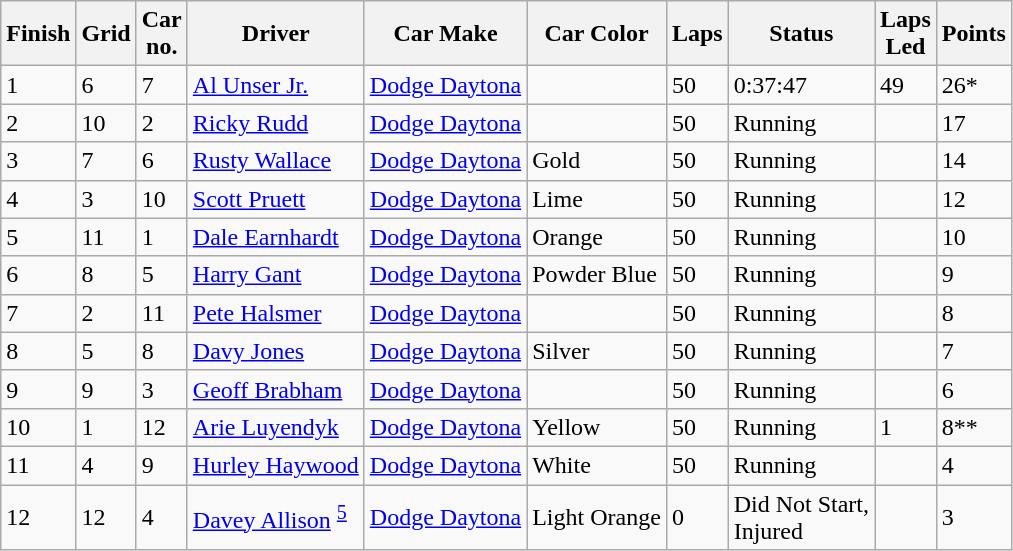<table class="wikitable">
<tr>
<th>Finish</th>
<th>Grid</th>
<th>Car<br>no.</th>
<th>Driver</th>
<th>Car Make</th>
<th>Car Color</th>
<th>Laps</th>
<th>Status</th>
<th>Laps<br>Led</th>
<th>Points</th>
</tr>
<tr>
<td>1</td>
<td>6</td>
<td>7</td>
<td> <a href='#'>Al Unser Jr.</a></td>
<td><a href='#'>Dodge Daytona</a></td>
<td><div></div></td>
<td>50</td>
<td>0:37:47</td>
<td>49</td>
<td>26*</td>
</tr>
<tr>
<td>2</td>
<td>10</td>
<td>2</td>
<td> <a href='#'>Ricky Rudd</a></td>
<td><a href='#'>Dodge Daytona</a></td>
<td><div></div></td>
<td>50</td>
<td>Running</td>
<td></td>
<td>17</td>
</tr>
<tr>
<td>3</td>
<td>7</td>
<td>6</td>
<td> <a href='#'>Rusty Wallace</a></td>
<td><a href='#'>Dodge Daytona</a></td>
<td><div> Gold</div></td>
<td>50</td>
<td>Running</td>
<td></td>
<td>14</td>
</tr>
<tr>
<td>4</td>
<td>3</td>
<td>10</td>
<td> <a href='#'>Scott Pruett</a></td>
<td><a href='#'>Dodge Daytona</a></td>
<td><div> Lime</div></td>
<td>50</td>
<td>Running</td>
<td></td>
<td>12</td>
</tr>
<tr>
<td>5</td>
<td>11</td>
<td>1</td>
<td> <a href='#'>Dale Earnhardt</a></td>
<td><a href='#'>Dodge Daytona</a></td>
<td><div> Orange</div></td>
<td>50</td>
<td>Running</td>
<td></td>
<td>10</td>
</tr>
<tr>
<td>6</td>
<td>8</td>
<td>5</td>
<td> <a href='#'>Harry Gant</a></td>
<td><a href='#'>Dodge Daytona</a></td>
<td><div> Powder Blue</div></td>
<td>50</td>
<td>Running</td>
<td></td>
<td>9</td>
</tr>
<tr>
<td>7</td>
<td>2</td>
<td>11</td>
<td> <a href='#'>Pete Halsmer</a></td>
<td><a href='#'>Dodge Daytona</a></td>
<td><div></div></td>
<td>50</td>
<td>Running</td>
<td></td>
<td>8</td>
</tr>
<tr>
<td>8</td>
<td>5</td>
<td>8</td>
<td> <a href='#'>Davy Jones</a></td>
<td><a href='#'>Dodge Daytona</a></td>
<td><div> Silver</div></td>
<td>50</td>
<td>Running</td>
<td></td>
<td>7</td>
</tr>
<tr>
<td>9</td>
<td>9</td>
<td>3</td>
<td> <a href='#'>Geoff Brabham</a></td>
<td><a href='#'>Dodge Daytona</a></td>
<td><div></div></td>
<td>50</td>
<td>Running</td>
<td></td>
<td>6</td>
</tr>
<tr>
<td>10</td>
<td>1</td>
<td>12</td>
<td> <a href='#'>Arie Luyendyk</a></td>
<td><a href='#'>Dodge Daytona</a></td>
<td><div> Yellow</div></td>
<td>50</td>
<td>Running</td>
<td>1</td>
<td>8**</td>
</tr>
<tr>
<td>11</td>
<td>4</td>
<td>9</td>
<td> <a href='#'>Hurley Haywood</a></td>
<td><a href='#'>Dodge Daytona</a></td>
<td><div> White</div></td>
<td>50</td>
<td>Running</td>
<td></td>
<td>4</td>
</tr>
<tr>
<td>12</td>
<td>12</td>
<td>4</td>
<td> <a href='#'>Davey Allison</a> <sup><a href='#'>5</a></sup></td>
<td><a href='#'>Dodge Daytona</a></td>
<td><div> Light Orange</div></td>
<td>0</td>
<td>Did Not Start,<br>Injured</td>
<td></td>
<td>3</td>
</tr>
</table>
